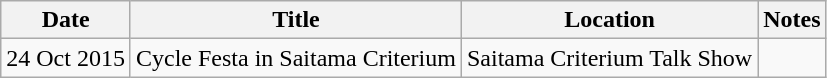<table class="wikitable">
<tr>
<th>Date</th>
<th>Title</th>
<th>Location</th>
<th>Notes</th>
</tr>
<tr>
<td>24 Oct 2015</td>
<td>Cycle Festa in Saitama Criterium</td>
<td>Saitama Criterium Talk Show</td>
<td></td>
</tr>
</table>
